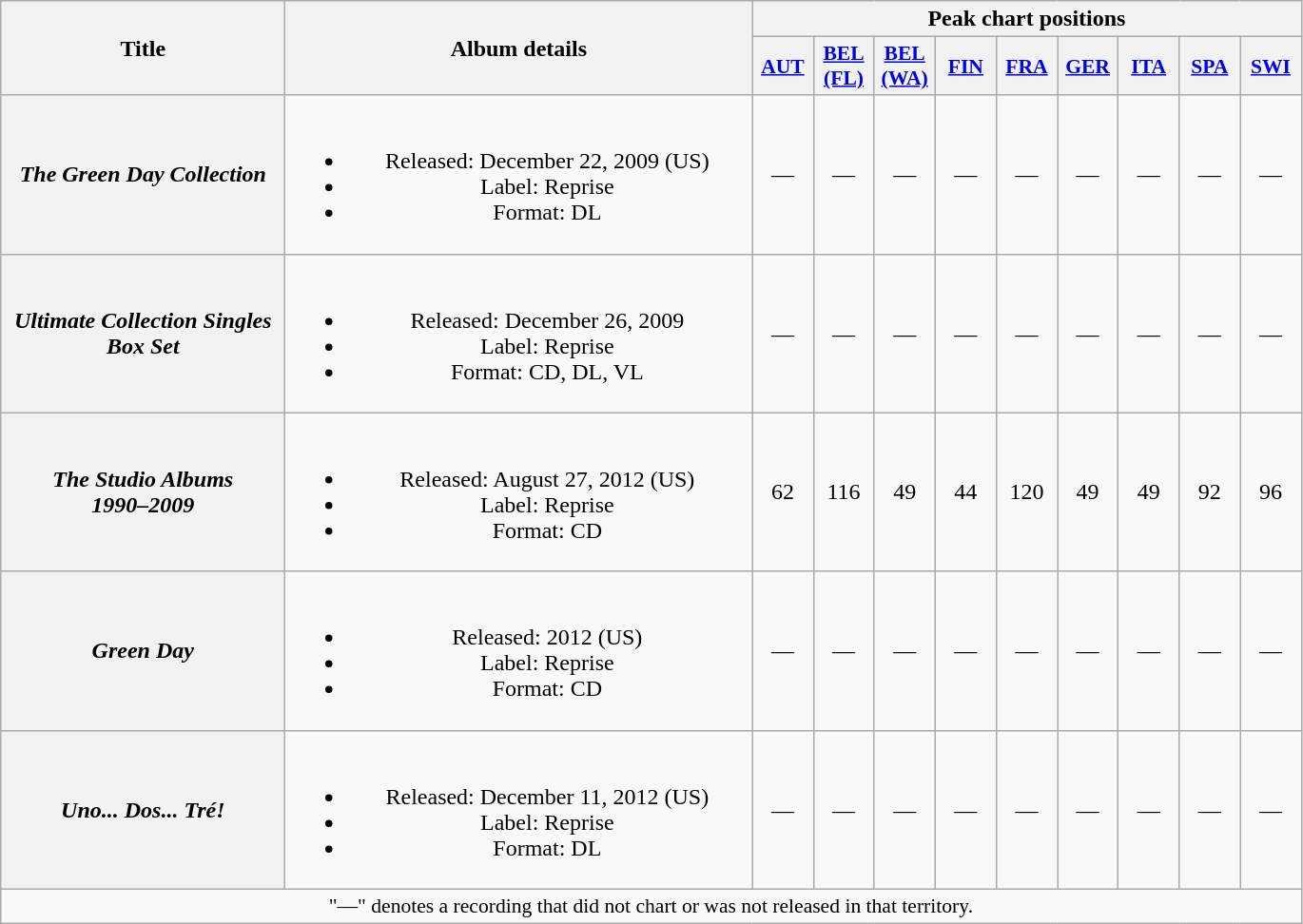<table class="wikitable plainrowheaders" style="text-align:center;">
<tr>
<th rowspan="2" scope="col" style="width:12em;">Title</th>
<th rowspan="2" scope="col" style="width:20em;">Album details</th>
<th colspan="9" scope="col">Peak chart positions</th>
</tr>
<tr>
<th scope="col" style="width:2.5em;font-size:90%;"><a href='#'>AUT</a><br></th>
<th scope="col" style="width:2.5em;font-size:90%;"><a href='#'>BEL<br>(FL)</a><br></th>
<th scope="col" style="width:2.5em;font-size:90%;"><a href='#'>BEL<br>(WA)</a><br></th>
<th scope="col" style="width:2.5em;font-size:90%;"><a href='#'>FIN</a><br></th>
<th scope="col" style="width:2.5em;font-size:90%;"><a href='#'>FRA</a><br></th>
<th scope="col" style="width:2.5em;font-size:90%;"><a href='#'>GER</a><br></th>
<th scope="col" style="width:2.5em;font-size:90%;"><a href='#'>ITA</a><br></th>
<th scope="col" style="width:2.5em;font-size:90%;"><a href='#'>SPA</a><br></th>
<th scope="col" style="width:2.5em;font-size:90%;"><a href='#'>SWI</a><br></th>
</tr>
<tr>
<th scope="row"><em>The Green Day Collection</em></th>
<td><br><ul><li>Released: December 22, 2009 <span>(US)</span></li><li>Label: Reprise</li><li>Format: DL</li></ul></td>
<td>—</td>
<td>—</td>
<td>—</td>
<td>—</td>
<td>—</td>
<td>—</td>
<td>—</td>
<td>—</td>
<td>—</td>
</tr>
<tr>
<th scope="row"><em>Ultimate Collection Singles Box Set</em></th>
<td><br><ul><li>Released: December 26, 2009</li><li>Label: Reprise</li><li>Format: CD, DL, VL</li></ul></td>
<td>—</td>
<td>—</td>
<td>—</td>
<td>—</td>
<td>—</td>
<td>—</td>
<td>—</td>
<td>—</td>
<td>—</td>
</tr>
<tr>
<th scope="row"><em>The Studio Albums<br>1990–2009</em></th>
<td><br><ul><li>Released: August 27, 2012 <span>(US)</span></li><li>Label: Reprise</li><li>Format: CD</li></ul></td>
<td>62</td>
<td>116</td>
<td>49</td>
<td>44</td>
<td>120</td>
<td>49</td>
<td>49</td>
<td>92</td>
<td>96</td>
</tr>
<tr>
<th scope="row"><em>Green Day</em></th>
<td><br><ul><li>Released: 2012 <span>(US)</span></li><li>Label: Reprise</li><li>Format: CD</li></ul></td>
<td>—</td>
<td>—</td>
<td>—</td>
<td>—</td>
<td>—</td>
<td>—</td>
<td>—</td>
<td>—</td>
<td>—</td>
</tr>
<tr>
<th scope="row"><em>Uno... Dos... Tré!</em></th>
<td><br><ul><li>Released: December 11, 2012 <span>(US)</span></li><li>Label: Reprise</li><li>Format: DL</li></ul></td>
<td>—</td>
<td>—</td>
<td>—</td>
<td>—</td>
<td>—</td>
<td>—</td>
<td>—</td>
<td>—</td>
<td>—</td>
</tr>
<tr>
<td colspan="11" style="font-size:90%">"—" denotes a recording that did not chart or was not released in that territory.</td>
</tr>
</table>
